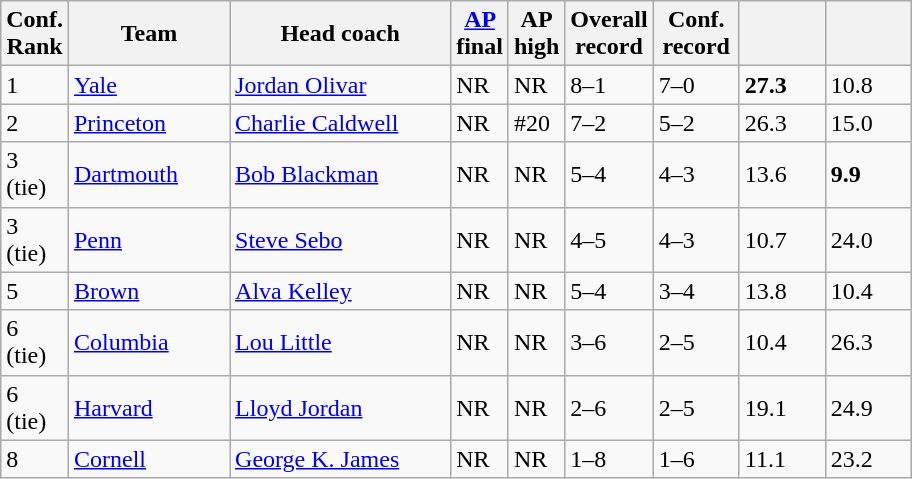<table class="sortable wikitable">
<tr>
<th width="25">Conf. Rank</th>
<th width="100">Team</th>
<th width="140">Head coach</th>
<th width="25"><a href='#'>AP</a> final</th>
<th width="25">AP high</th>
<th width="50">Overall record</th>
<th width="50">Conf. record</th>
<th width="50"></th>
<th width="50"></th>
</tr>
<tr align="left" bgcolor="">
<td>1</td>
<td><a href='#'>Yale</a></td>
<td><a href='#'>Jordan Olivar</a></td>
<td>NR</td>
<td>NR</td>
<td>8–1</td>
<td>7–0</td>
<td><strong>27.3</strong></td>
<td>10.8</td>
</tr>
<tr align="left" bgcolor="">
<td>2</td>
<td><a href='#'>Princeton</a></td>
<td><a href='#'>Charlie Caldwell</a></td>
<td>NR</td>
<td>#20</td>
<td>7–2</td>
<td>5–2</td>
<td>26.3</td>
<td>15.0</td>
</tr>
<tr align="left" bgcolor="">
<td>3 (tie)</td>
<td><a href='#'>Dartmouth</a></td>
<td><a href='#'>Bob Blackman</a></td>
<td>NR</td>
<td>NR</td>
<td>5–4</td>
<td>4–3</td>
<td>13.6</td>
<td><strong>9.9</strong></td>
</tr>
<tr align="left" bgcolor="">
<td>3 (tie)</td>
<td><a href='#'>Penn</a></td>
<td><a href='#'>Steve Sebo</a></td>
<td>NR</td>
<td>NR</td>
<td>4–5</td>
<td>4–3</td>
<td>10.7</td>
<td>24.0</td>
</tr>
<tr align="left" bgcolor="">
<td>5</td>
<td><a href='#'>Brown</a></td>
<td><a href='#'>Alva Kelley</a></td>
<td>NR</td>
<td>NR</td>
<td>5–4</td>
<td>3–4</td>
<td>13.8</td>
<td>10.4</td>
</tr>
<tr align="left" bgcolor="">
<td>6 (tie)</td>
<td><a href='#'>Columbia</a></td>
<td><a href='#'>Lou Little</a></td>
<td>NR</td>
<td>NR</td>
<td>3–6</td>
<td>2–5</td>
<td>10.4</td>
<td>26.3</td>
</tr>
<tr align="left" bgcolor="">
<td>6 (tie)</td>
<td><a href='#'>Harvard</a></td>
<td><a href='#'>Lloyd Jordan</a></td>
<td>NR</td>
<td>NR</td>
<td>2–6</td>
<td>2–5</td>
<td>19.1</td>
<td>24.9</td>
</tr>
<tr align="left" bgcolor="">
<td>8</td>
<td><a href='#'>Cornell</a></td>
<td><a href='#'>George K. James</a></td>
<td>NR</td>
<td>NR</td>
<td>1–8</td>
<td>1–6</td>
<td>11.1</td>
<td>23.2</td>
</tr>
</table>
